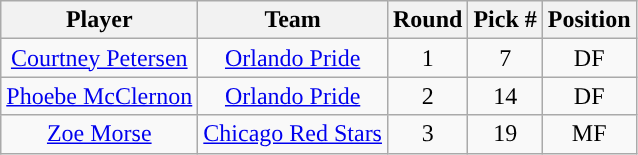<table class="wikitable" style="text-align: center;">
<tr>
<th>Player</th>
<th>Team</th>
<th>Round</th>
<th>Pick #</th>
<th>Position</th>
</tr>
<tr>
<td><a href='#'>Courtney Petersen</a></td>
<td><a href='#'>Orlando Pride</a></td>
<td>1</td>
<td>7</td>
<td>DF</td>
</tr>
<tr>
<td><a href='#'>Phoebe McClernon</a></td>
<td><a href='#'>Orlando Pride</a></td>
<td>2</td>
<td>14</td>
<td>DF</td>
</tr>
<tr>
<td><a href='#'>Zoe Morse</a></td>
<td><a href='#'>Chicago Red Stars</a></td>
<td>3</td>
<td>19</td>
<td>MF</td>
</tr>
</table>
